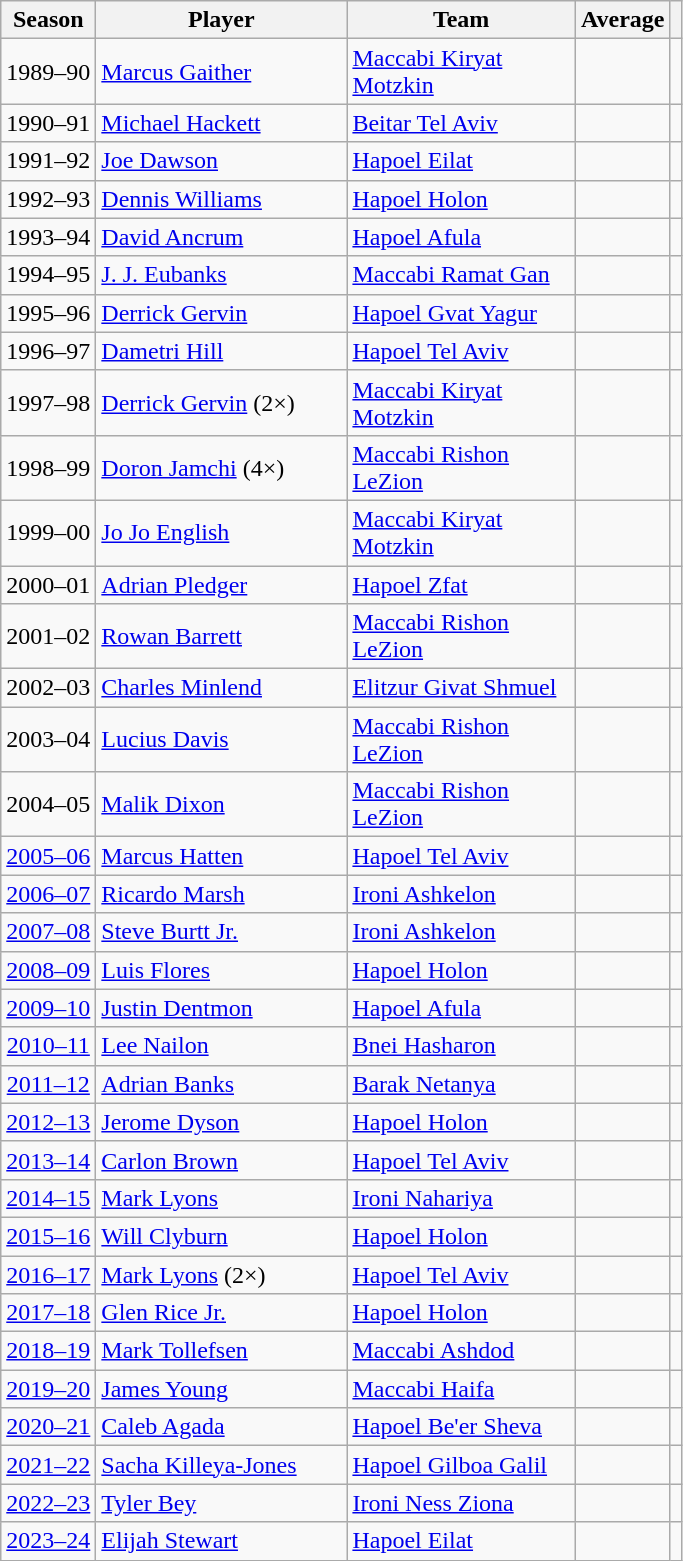<table class="wikitable sortable" style="text-align: left;">
<tr>
<th>Season</th>
<th style="text-align:center;width:160px;">Player</th>
<th style="text-align:center;width:145px;">Team</th>
<th>Average</th>
<th style="text-align:center;"></th>
</tr>
<tr>
<td align="center">1989–90</td>
<td> <a href='#'>Marcus Gaither</a></td>
<td><a href='#'>Maccabi Kiryat Motzkin</a></td>
<td></td>
<td style="text-align:center;"></td>
</tr>
<tr>
<td align="center">1990–91</td>
<td> <a href='#'>Michael Hackett</a></td>
<td><a href='#'>Beitar Tel Aviv</a></td>
<td></td>
<td style="text-align:center;"></td>
</tr>
<tr>
<td align="center">1991–92</td>
<td> <a href='#'>Joe Dawson</a></td>
<td><a href='#'>Hapoel Eilat</a></td>
<td></td>
<td style="text-align:center;"></td>
</tr>
<tr>
<td align="center">1992–93</td>
<td> <a href='#'>Dennis Williams</a></td>
<td><a href='#'>Hapoel Holon</a></td>
<td></td>
<td style="text-align:center;"></td>
</tr>
<tr>
<td align="center">1993–94</td>
<td> <a href='#'>David Ancrum</a></td>
<td><a href='#'>Hapoel Afula</a></td>
<td></td>
<td style="text-align:center;"></td>
</tr>
<tr>
<td align="center">1994–95</td>
<td> <a href='#'>J. J. Eubanks</a></td>
<td><a href='#'>Maccabi Ramat Gan</a></td>
<td></td>
<td style="text-align:center;"></td>
</tr>
<tr>
<td align="center">1995–96</td>
<td> <a href='#'>Derrick Gervin</a></td>
<td><a href='#'>Hapoel Gvat Yagur</a></td>
<td></td>
<td style="text-align:center;"></td>
</tr>
<tr>
<td align="center">1996–97</td>
<td> <a href='#'>Dametri Hill</a></td>
<td><a href='#'>Hapoel Tel Aviv</a></td>
<td></td>
<td style="text-align:center;"></td>
</tr>
<tr>
<td align="center">1997–98</td>
<td> <a href='#'>Derrick Gervin</a> (2×)</td>
<td><a href='#'>Maccabi Kiryat Motzkin</a></td>
<td></td>
<td style="text-align:center;"></td>
</tr>
<tr>
<td align="center">1998–99</td>
<td> <a href='#'>Doron Jamchi</a> (4×)</td>
<td><a href='#'>Maccabi Rishon LeZion</a></td>
<td></td>
<td style="text-align:center;"></td>
</tr>
<tr>
<td align="center">1999–00</td>
<td> <a href='#'>Jo Jo English</a></td>
<td><a href='#'>Maccabi Kiryat Motzkin</a></td>
<td></td>
<td style="text-align:center;"></td>
</tr>
<tr>
<td align="center">2000–01</td>
<td> <a href='#'>Adrian Pledger</a></td>
<td><a href='#'>Hapoel Zfat</a></td>
<td></td>
<td style="text-align:center;"></td>
</tr>
<tr>
<td align="center">2001–02</td>
<td> <a href='#'>Rowan Barrett</a></td>
<td><a href='#'>Maccabi Rishon LeZion</a></td>
<td></td>
<td style="text-align:center;"></td>
</tr>
<tr>
<td align="center">2002–03</td>
<td> <a href='#'>Charles Minlend</a></td>
<td><a href='#'>Elitzur Givat Shmuel</a></td>
<td></td>
<td style="text-align:center;"></td>
</tr>
<tr>
<td align="center">2003–04</td>
<td> <a href='#'>Lucius Davis</a></td>
<td><a href='#'>Maccabi Rishon LeZion</a></td>
<td></td>
<td style="text-align:center;"></td>
</tr>
<tr>
<td align="center">2004–05</td>
<td> <a href='#'>Malik Dixon</a></td>
<td><a href='#'>Maccabi Rishon LeZion</a></td>
<td></td>
<td style="text-align:center;"></td>
</tr>
<tr>
<td align="center"><a href='#'>2005–06</a></td>
<td> <a href='#'>Marcus Hatten</a></td>
<td><a href='#'>Hapoel Tel Aviv</a></td>
<td></td>
<td style="text-align:center;"></td>
</tr>
<tr>
<td align="center"><a href='#'>2006–07</a></td>
<td> <a href='#'>Ricardo Marsh</a></td>
<td><a href='#'>Ironi Ashkelon</a></td>
<td></td>
<td style="text-align:center;"></td>
</tr>
<tr>
<td align="center"><a href='#'>2007–08</a></td>
<td> <a href='#'>Steve Burtt Jr.</a></td>
<td><a href='#'>Ironi Ashkelon</a></td>
<td></td>
<td style="text-align:center;"></td>
</tr>
<tr>
<td align="center"><a href='#'>2008–09</a></td>
<td> <a href='#'>Luis Flores</a></td>
<td><a href='#'>Hapoel Holon</a></td>
<td></td>
<td style="text-align:center;"></td>
</tr>
<tr>
<td align="center"><a href='#'>2009–10</a></td>
<td> <a href='#'>Justin Dentmon</a></td>
<td><a href='#'>Hapoel Afula</a></td>
<td></td>
<td style="text-align:center;"></td>
</tr>
<tr>
<td align="center"><a href='#'>2010–11</a></td>
<td> <a href='#'>Lee Nailon</a></td>
<td><a href='#'>Bnei Hasharon</a></td>
<td></td>
<td style="text-align:center;"></td>
</tr>
<tr>
<td align="center"><a href='#'>2011–12</a></td>
<td> <a href='#'>Adrian Banks</a></td>
<td><a href='#'>Barak Netanya</a></td>
<td></td>
<td style="text-align:center;"></td>
</tr>
<tr>
<td align="center"><a href='#'>2012–13</a></td>
<td> <a href='#'>Jerome Dyson</a></td>
<td><a href='#'>Hapoel Holon</a></td>
<td></td>
<td style="text-align:center;"></td>
</tr>
<tr>
<td align="center"><a href='#'>2013–14</a></td>
<td> <a href='#'>Carlon Brown</a></td>
<td><a href='#'>Hapoel Tel Aviv</a></td>
<td></td>
<td style="text-align:center;"></td>
</tr>
<tr>
<td align="center"><a href='#'>2014–15</a></td>
<td> <a href='#'>Mark Lyons</a></td>
<td><a href='#'>Ironi Nahariya</a></td>
<td></td>
<td style="text-align:center;"></td>
</tr>
<tr>
<td align="center"><a href='#'>2015–16</a></td>
<td> <a href='#'>Will Clyburn</a></td>
<td><a href='#'>Hapoel Holon</a></td>
<td></td>
<td style="text-align:center;"></td>
</tr>
<tr>
<td align="center"><a href='#'>2016–17</a></td>
<td> <a href='#'>Mark Lyons</a> (2×)</td>
<td><a href='#'>Hapoel Tel Aviv</a></td>
<td></td>
<td style="text-align:center;"></td>
</tr>
<tr>
<td align="center"><a href='#'>2017–18</a></td>
<td> <a href='#'>Glen Rice Jr.</a></td>
<td><a href='#'>Hapoel Holon</a></td>
<td></td>
<td style="text-align:center;"></td>
</tr>
<tr>
<td align="center"><a href='#'>2018–19</a></td>
<td> <a href='#'>Mark Tollefsen</a></td>
<td><a href='#'>Maccabi Ashdod</a></td>
<td></td>
<td style="text-align:center;"></td>
</tr>
<tr>
<td align="center"><a href='#'>2019–20</a></td>
<td> <a href='#'>James Young</a></td>
<td><a href='#'>Maccabi Haifa</a></td>
<td></td>
<td style="text-align:center;"></td>
</tr>
<tr>
<td align="center"><a href='#'>2020–21</a></td>
<td> <a href='#'>Caleb Agada</a></td>
<td><a href='#'>Hapoel Be'er Sheva</a></td>
<td></td>
<td style="text-align:center;"></td>
</tr>
<tr>
<td align="center"><a href='#'>2021–22</a></td>
<td> <a href='#'>Sacha Killeya-Jones</a></td>
<td><a href='#'>Hapoel Gilboa Galil</a></td>
<td></td>
<td style="text-align:center;"></td>
</tr>
<tr>
<td align="center"><a href='#'>2022–23</a></td>
<td> <a href='#'>Tyler Bey</a></td>
<td><a href='#'>Ironi Ness Ziona</a></td>
<td></td>
<td style="text-align:center;"></td>
</tr>
<tr>
<td align="center"><a href='#'>2023–24</a></td>
<td> <a href='#'>Elijah Stewart</a></td>
<td><a href='#'>Hapoel Eilat</a></td>
<td></td>
<td style="text-align:center;"></td>
</tr>
</table>
